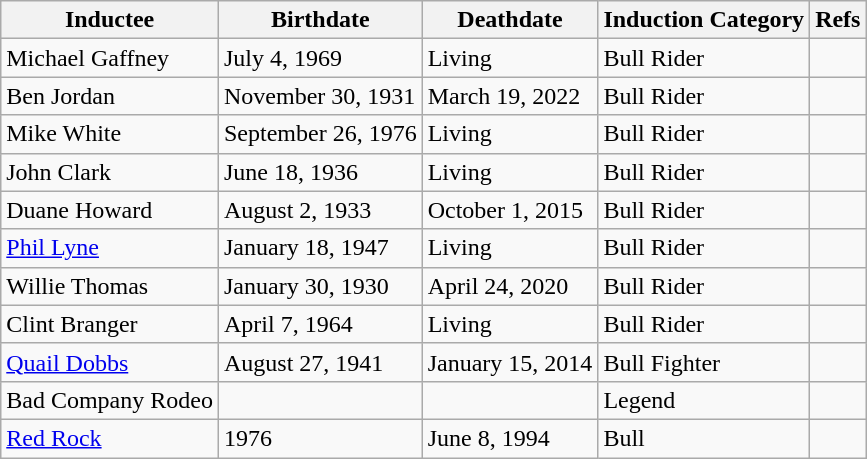<table class="wikitable">
<tr>
<th>Inductee</th>
<th>Birthdate</th>
<th>Deathdate</th>
<th>Induction Category</th>
<th>Refs</th>
</tr>
<tr>
<td>Michael Gaffney</td>
<td>July 4, 1969</td>
<td>Living</td>
<td>Bull Rider</td>
<td></td>
</tr>
<tr>
<td>Ben Jordan</td>
<td>November 30, 1931</td>
<td>March 19, 2022</td>
<td>Bull Rider</td>
<td></td>
</tr>
<tr>
<td>Mike White</td>
<td>September 26, 1976</td>
<td>Living</td>
<td>Bull Rider</td>
<td></td>
</tr>
<tr>
<td>John Clark</td>
<td>June 18, 1936</td>
<td>Living</td>
<td>Bull Rider</td>
<td></td>
</tr>
<tr>
<td>Duane Howard</td>
<td>August 2, 1933</td>
<td>October 1, 2015</td>
<td>Bull Rider</td>
<td></td>
</tr>
<tr>
<td><a href='#'>Phil Lyne</a></td>
<td>January 18, 1947</td>
<td>Living</td>
<td>Bull Rider</td>
<td></td>
</tr>
<tr>
<td>Willie Thomas</td>
<td>January 30, 1930</td>
<td>April 24, 2020</td>
<td>Bull Rider</td>
<td></td>
</tr>
<tr>
<td>Clint Branger</td>
<td>April 7, 1964</td>
<td>Living</td>
<td>Bull Rider</td>
<td></td>
</tr>
<tr>
<td><a href='#'>Quail Dobbs</a></td>
<td>August 27, 1941</td>
<td>January 15, 2014</td>
<td>Bull Fighter</td>
<td></td>
</tr>
<tr>
<td>Bad Company Rodeo</td>
<td></td>
<td></td>
<td>Legend</td>
<td></td>
</tr>
<tr>
<td><a href='#'>Red Rock</a></td>
<td>1976</td>
<td>June 8, 1994</td>
<td>Bull</td>
<td></td>
</tr>
</table>
